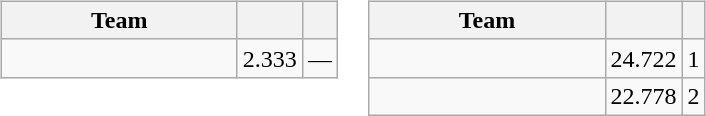<table>
<tr valign=top>
<td><br><table class="wikitable">
<tr>
<th width=150>Team</th>
<th></th>
<th></th>
</tr>
<tr>
<td><strong></strong></td>
<td align=right>2.333</td>
<td align=center>—</td>
</tr>
</table>
</td>
<td><br><table class="wikitable">
<tr>
<th width=150>Team</th>
<th></th>
<th></th>
</tr>
<tr>
<td><strong></strong></td>
<td align=right>24.722</td>
<td align=center>1</td>
</tr>
<tr>
<td></td>
<td align=right>22.778</td>
<td align=center>2</td>
</tr>
</table>
</td>
</tr>
</table>
